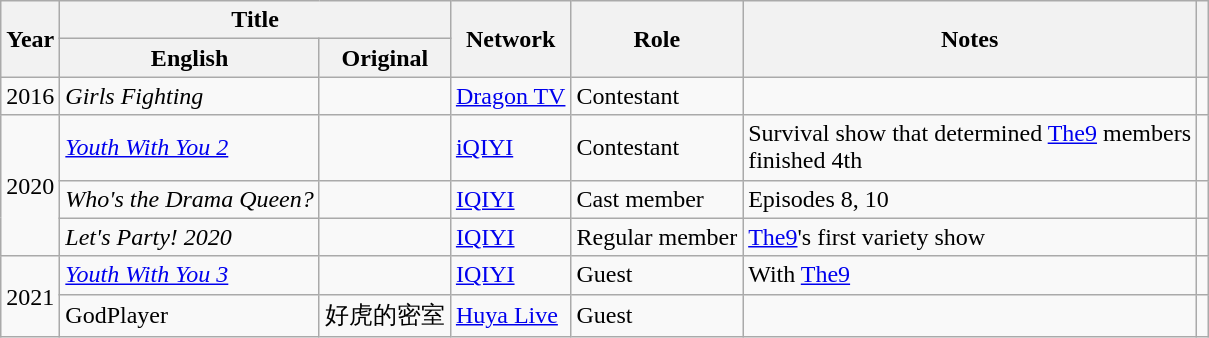<table class="wikitable sortable plainrowheaders">
<tr>
<th scope="col" rowspan="2">Year</th>
<th scope="col" colspan="2">Title</th>
<th scope="col" rowspan="2">Network</th>
<th scope="col" rowspan="2">Role</th>
<th scope="col" rowspan="2">Notes</th>
<th scope="col" rowspan="2"></th>
</tr>
<tr>
<th scope="col">English</th>
<th scope="col">Original</th>
</tr>
<tr>
<td>2016</td>
<td><em>Girls Fighting</em></td>
<td></td>
<td><a href='#'>Dragon TV</a></td>
<td>Contestant</td>
<td></td>
<td></td>
</tr>
<tr>
<td rowspan="3">2020</td>
<td><em><a href='#'>Youth With You 2</a></em></td>
<td></td>
<td><a href='#'>iQIYI</a></td>
<td>Contestant</td>
<td>Survival show that determined <a href='#'>The9</a> members<br>finished 4th</td>
<td></td>
</tr>
<tr>
<td><em>Who's the Drama Queen?</em></td>
<td></td>
<td><a href='#'>IQIYI</a></td>
<td>Cast member</td>
<td>Episodes 8, 10</td>
<td></td>
</tr>
<tr>
<td><em>Let's Party! 2020</em></td>
<td></td>
<td><a href='#'>IQIYI</a></td>
<td>Regular member</td>
<td><a href='#'>The9</a>'s first variety show</td>
<td></td>
</tr>
<tr>
<td rowspan="2">2021</td>
<td><em><a href='#'>Youth With You 3</a></em></td>
<td></td>
<td><a href='#'>IQIYI</a></td>
<td>Guest</td>
<td>With <a href='#'>The9</a></td>
<td></td>
</tr>
<tr>
<td>GodPlayer</td>
<td>好虎的密室</td>
<td><a href='#'>Huya Live</a></td>
<td>Guest</td>
<td></td>
<td></td>
</tr>
</table>
